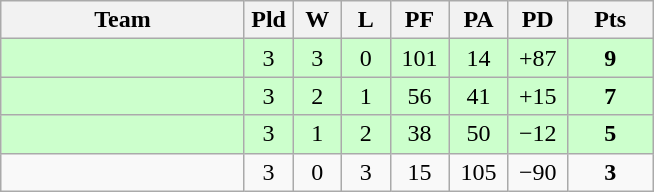<table class="wikitable" style="text-align:center;">
<tr>
<th width="155">Team</th>
<th width="25">Pld</th>
<th width="25">W</th>
<th width="25">L</th>
<th width="32">PF</th>
<th width="32">PA</th>
<th width="32">PD</th>
<th width="50">Pts</th>
</tr>
<tr style="background:#ccffcc">
<td align="left"></td>
<td>3</td>
<td>3</td>
<td>0</td>
<td>101</td>
<td>14</td>
<td>+87</td>
<td><strong>9</strong></td>
</tr>
<tr style="background:#ccffcc">
<td align="left"></td>
<td>3</td>
<td>2</td>
<td>1</td>
<td>56</td>
<td>41</td>
<td>+15</td>
<td><strong>7</strong></td>
</tr>
<tr style="background:#ccffcc">
<td align="left"></td>
<td>3</td>
<td>1</td>
<td>2</td>
<td>38</td>
<td>50</td>
<td>−12</td>
<td><strong>5</strong></td>
</tr>
<tr>
<td align="left"></td>
<td>3</td>
<td>0</td>
<td>3</td>
<td>15</td>
<td>105</td>
<td>−90</td>
<td><strong>3</strong></td>
</tr>
</table>
